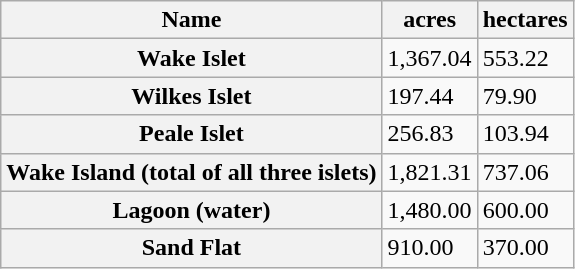<table class="wikitable plainrowheaders floatright">
<tr>
<th scope="col">Name</th>
<th scope="col">acres</th>
<th scope="col">hectares</th>
</tr>
<tr>
<th scope="row">Wake Islet</th>
<td>1,367.04</td>
<td>553.22</td>
</tr>
<tr>
<th scope="row">Wilkes Islet</th>
<td>197.44</td>
<td>79.90</td>
</tr>
<tr>
<th scope="row">Peale Islet</th>
<td>256.83</td>
<td>103.94</td>
</tr>
<tr>
<th scope="row">Wake Island (total of all three islets)</th>
<td>1,821.31</td>
<td>737.06</td>
</tr>
<tr>
<th scope="row">Lagoon (water)</th>
<td>1,480.00</td>
<td>600.00</td>
</tr>
<tr>
<th scope="row">Sand Flat</th>
<td>910.00</td>
<td>370.00</td>
</tr>
</table>
